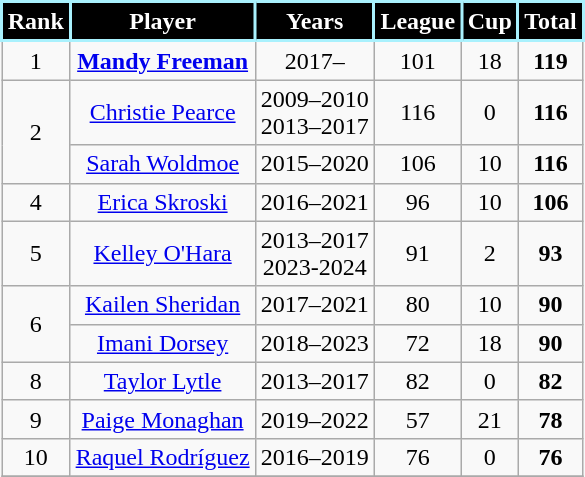<table class="wikitable plainrowheaders sortable" style="text-align:center;">
<tr>
<th style="background:#000000; color:#FFFFFF; border:2px solid #A9F1FD" scope=col>Rank</th>
<th style="background:#000000; color:#FFFFFF; border:2px solid #A9F1FD" scope=col>Player</th>
<th style="background:#000000; color:#FFFFFF; border:2px solid #A9F1FD" scope=col>Years</th>
<th style="background:#000000; color:#FFFFFF; border:2px solid #A9F1FD" scope=col>League</th>
<th style="background:#000000; color:#FFFFFF; border:2px solid #A9F1FD" scope=col>Cup</th>
<th style="background:#000000; color:#FFFFFF; border:2px solid #A9F1FD" scope=col>Total</th>
</tr>
<tr>
<td>1</td>
<td><strong><a href='#'>Mandy Freeman</a></strong></td>
<td>2017–</td>
<td>101</td>
<td>18</td>
<td><strong>119</strong></td>
</tr>
<tr>
<td rowspan="2">2</td>
<td><a href='#'>Christie Pearce</a></td>
<td>2009–2010<br>2013–2017</td>
<td>116</td>
<td>0</td>
<td><strong>116</strong></td>
</tr>
<tr>
<td><a href='#'>Sarah Woldmoe</a></td>
<td>2015–2020</td>
<td>106</td>
<td>10</td>
<td><strong>116</strong></td>
</tr>
<tr>
<td>4</td>
<td><a href='#'>Erica Skroski</a></td>
<td>2016–2021</td>
<td>96</td>
<td>10</td>
<td><strong>106</strong></td>
</tr>
<tr>
<td>5</td>
<td><a href='#'>Kelley O'Hara</a></td>
<td>2013–2017<br>2023-2024</td>
<td>91</td>
<td>2</td>
<td><strong>93</strong></td>
</tr>
<tr>
<td rowspan="2">6</td>
<td><a href='#'>Kailen Sheridan</a></td>
<td>2017–2021</td>
<td>80</td>
<td>10</td>
<td><strong>90</strong></td>
</tr>
<tr>
<td><a href='#'>Imani Dorsey</a></td>
<td>2018–2023</td>
<td>72</td>
<td>18</td>
<td><strong>90</strong></td>
</tr>
<tr>
<td>8</td>
<td><a href='#'>Taylor Lytle</a></td>
<td>2013–2017</td>
<td>82</td>
<td>0</td>
<td><strong>82</strong></td>
</tr>
<tr>
<td>9</td>
<td><a href='#'>Paige Monaghan</a></td>
<td>2019–2022</td>
<td>57</td>
<td>21</td>
<td><strong>78</strong></td>
</tr>
<tr>
<td>10</td>
<td><a href='#'>Raquel Rodríguez</a></td>
<td>2016–2019</td>
<td>76</td>
<td>0</td>
<td><strong>76</strong></td>
</tr>
<tr>
</tr>
</table>
